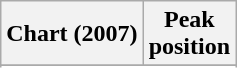<table class="wikitable sortable plainrowheaders" style="text-align:center">
<tr>
<th scope="col">Chart (2007)</th>
<th scope="col">Peak<br> position</th>
</tr>
<tr>
</tr>
<tr>
</tr>
</table>
